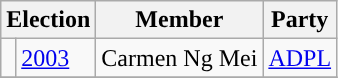<table class="wikitable">
<tr>
<th colspan="2">Election</th>
<th>Member</th>
<th>Party</th>
</tr>
<tr>
<td style="background-color: "></td>
<td><a href='#'>2003</a></td>
<td>Carmen Ng Mei</td>
<td><a href='#'>ADPL</a></td>
</tr>
<tr>
</tr>
</table>
